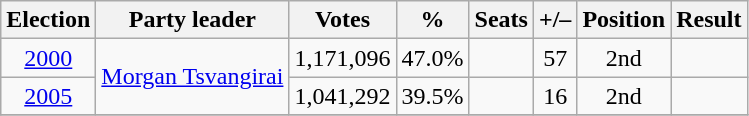<table class="wikitable" style="text-align:center">
<tr>
<th>Election</th>
<th>Party leader</th>
<th>Votes</th>
<th>%</th>
<th>Seats</th>
<th>+/–</th>
<th>Position</th>
<th><strong>Result</strong></th>
</tr>
<tr>
<td><a href='#'>2000</a></td>
<td rowspan="2"><a href='#'>Morgan Tsvangirai</a></td>
<td>1,171,096</td>
<td>47.0%</td>
<td></td>
<td> 57</td>
<td> 2nd</td>
<td></td>
</tr>
<tr>
<td><a href='#'>2005</a></td>
<td>1,041,292</td>
<td>39.5%</td>
<td></td>
<td> 16</td>
<td> 2nd</td>
<td></td>
</tr>
<tr>
</tr>
</table>
